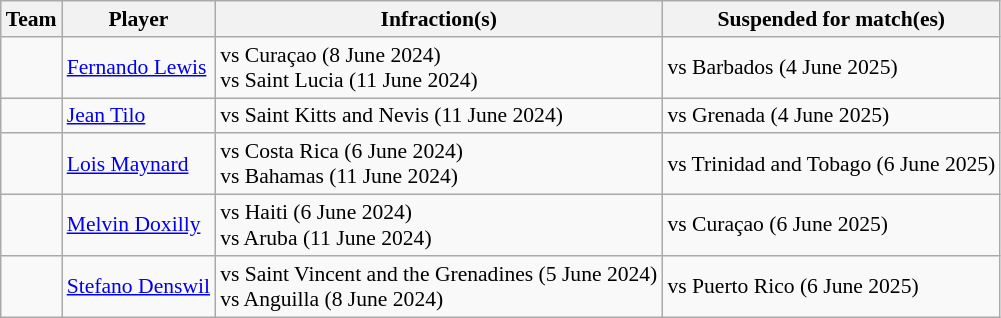<table class="wikitable" style="font-size:90%">
<tr>
<th>Team</th>
<th>Player</th>
<th>Infraction(s)</th>
<th>Suspended for match(es)</th>
</tr>
<tr>
<td></td>
<td><a href='#'>Fernando Lewis</a></td>
<td> vs Curaçao (8 June 2024)<br> vs Saint Lucia (11 June 2024)</td>
<td>vs Barbados (4 June 2025)</td>
</tr>
<tr>
<td></td>
<td><a href='#'>Jean Tilo</a></td>
<td> vs Saint Kitts and Nevis (11 June 2024)</td>
<td>vs Grenada (4 June 2025)</td>
</tr>
<tr>
<td></td>
<td><a href='#'>Lois Maynard</a></td>
<td> vs Costa Rica (6 June 2024)<br> vs Bahamas (11 June 2024)</td>
<td>vs Trinidad and Tobago (6 June 2025)</td>
</tr>
<tr>
<td></td>
<td><a href='#'>Melvin Doxilly</a></td>
<td> vs Haiti (6 June 2024)<br> vs Aruba (11 June 2024)</td>
<td>vs Curaçao (6 June 2025)</td>
</tr>
<tr>
<td></td>
<td><a href='#'>Stefano Denswil</a></td>
<td> vs Saint Vincent and the Grenadines (5 June 2024)<br> vs Anguilla (8 June 2024)</td>
<td>vs Puerto Rico (6 June 2025)</td>
</tr>
</table>
